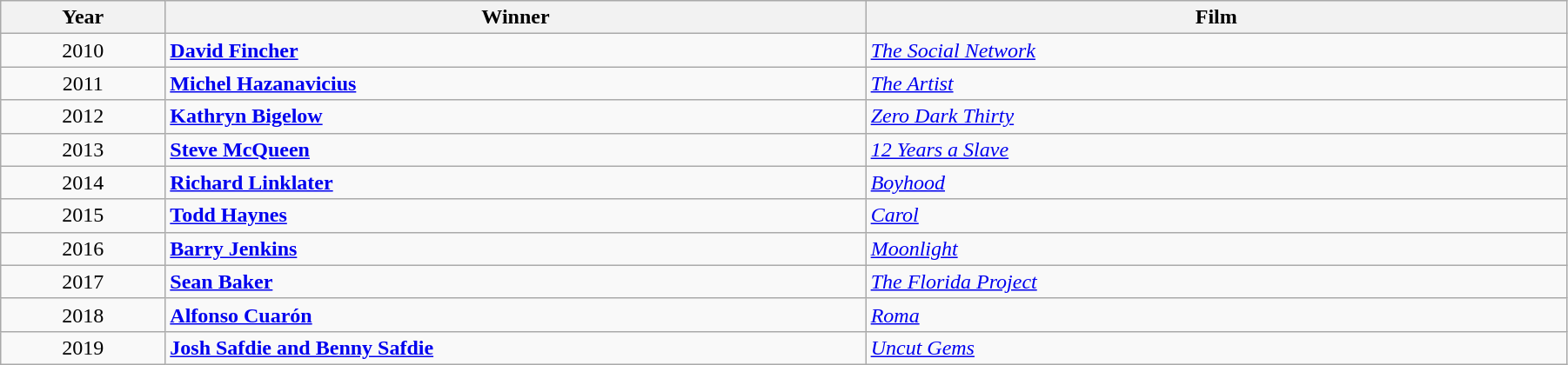<table class="wikitable" width="95%" cellpadding="5">
<tr>
<th width="100"><strong>Year</strong></th>
<th width="450"><strong>Winner</strong></th>
<th width="450"><strong>Film</strong></th>
</tr>
<tr>
<td style="text-align:center;">2010</td>
<td><strong><a href='#'>David Fincher</a></strong></td>
<td><em><a href='#'>The Social Network</a></em></td>
</tr>
<tr>
<td style="text-align:center;">2011</td>
<td><strong><a href='#'>Michel Hazanavicius</a></strong></td>
<td><em><a href='#'>The Artist</a></em></td>
</tr>
<tr>
<td style="text-align:center;">2012</td>
<td><strong><a href='#'>Kathryn Bigelow</a></strong></td>
<td><em><a href='#'>Zero Dark Thirty</a></em></td>
</tr>
<tr>
<td style="text-align:center;">2013</td>
<td><strong><a href='#'>Steve McQueen</a></strong></td>
<td><em><a href='#'>12 Years a Slave</a></em></td>
</tr>
<tr>
<td style="text-align:center;">2014</td>
<td><strong><a href='#'>Richard Linklater</a></strong></td>
<td><em><a href='#'>Boyhood</a></em></td>
</tr>
<tr>
<td style="text-align:center;">2015</td>
<td><strong><a href='#'>Todd Haynes</a></strong></td>
<td><em><a href='#'>Carol</a></em></td>
</tr>
<tr>
<td style="text-align:center;">2016</td>
<td><strong><a href='#'>Barry Jenkins</a></strong></td>
<td><em><a href='#'>Moonlight</a></em></td>
</tr>
<tr>
<td style="text-align:center;">2017</td>
<td><strong><a href='#'>Sean Baker</a></strong></td>
<td><em><a href='#'>The Florida Project</a></em></td>
</tr>
<tr>
<td style="text-align:center;">2018</td>
<td><strong><a href='#'>Alfonso Cuarón</a></strong></td>
<td><em><a href='#'>Roma</a></em></td>
</tr>
<tr>
<td style="text-align:center;">2019</td>
<td><strong><a href='#'>Josh Safdie and Benny Safdie</a></strong></td>
<td><em><a href='#'>Uncut Gems</a></em></td>
</tr>
</table>
